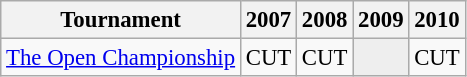<table class="wikitable" style="font-size:95%;text-align:center;">
<tr>
<th>Tournament</th>
<th>2007</th>
<th>2008</th>
<th>2009</th>
<th>2010</th>
</tr>
<tr>
<td align=left><a href='#'>The Open Championship</a></td>
<td>CUT</td>
<td>CUT</td>
<td style="background:#eeeeee;"></td>
<td>CUT</td>
</tr>
</table>
